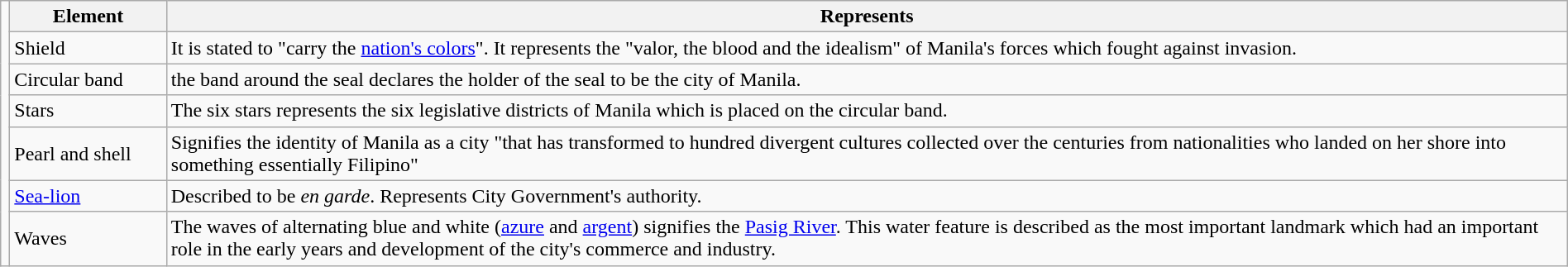<table class="wikitable" width=100%>
<tr>
<td rowspan=7></td>
<th width=10%>Element</th>
<th>Represents</th>
</tr>
<tr>
<td>Shield</td>
<td>It is stated to "carry the <a href='#'>nation's colors</a>". It represents the "valor, the blood and the idealism" of Manila's forces which fought against invasion.</td>
</tr>
<tr>
<td>Circular band</td>
<td>the band around the seal declares the holder of the seal to be the city of Manila.</td>
</tr>
<tr>
<td>Stars</td>
<td>The six stars represents the six legislative districts of Manila which is placed on the circular band.</td>
</tr>
<tr>
<td>Pearl and shell</td>
<td>Signifies the identity of Manila as a city "that has transformed to hundred divergent cultures collected over the centuries from nationalities who landed on her shore into something essentially Filipino"</td>
</tr>
<tr>
<td><a href='#'>Sea-lion</a></td>
<td>Described to be <em>en garde</em>. Represents City Government's authority.</td>
</tr>
<tr>
<td>Waves</td>
<td>The waves of alternating blue and white (<a href='#'>azure</a> and <a href='#'>argent</a>) signifies the <a href='#'>Pasig River</a>. This water feature is described as the most important landmark which had an important role in the early years and development of the city's commerce and industry.</td>
</tr>
</table>
